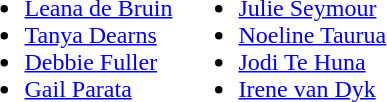<table>
<tr style="vertical-align:top">
<td><br><ul><li><a href='#'>Leana de Bruin</a></li><li><a href='#'>Tanya Dearns</a></li><li><a href='#'>Debbie Fuller</a></li><li><a href='#'>Gail Parata</a></li></ul></td>
<td><br><ul><li><a href='#'>Julie Seymour</a></li><li><a href='#'>Noeline Taurua</a></li><li><a href='#'>Jodi Te Huna</a></li><li><a href='#'>Irene van Dyk</a></li></ul></td>
</tr>
</table>
